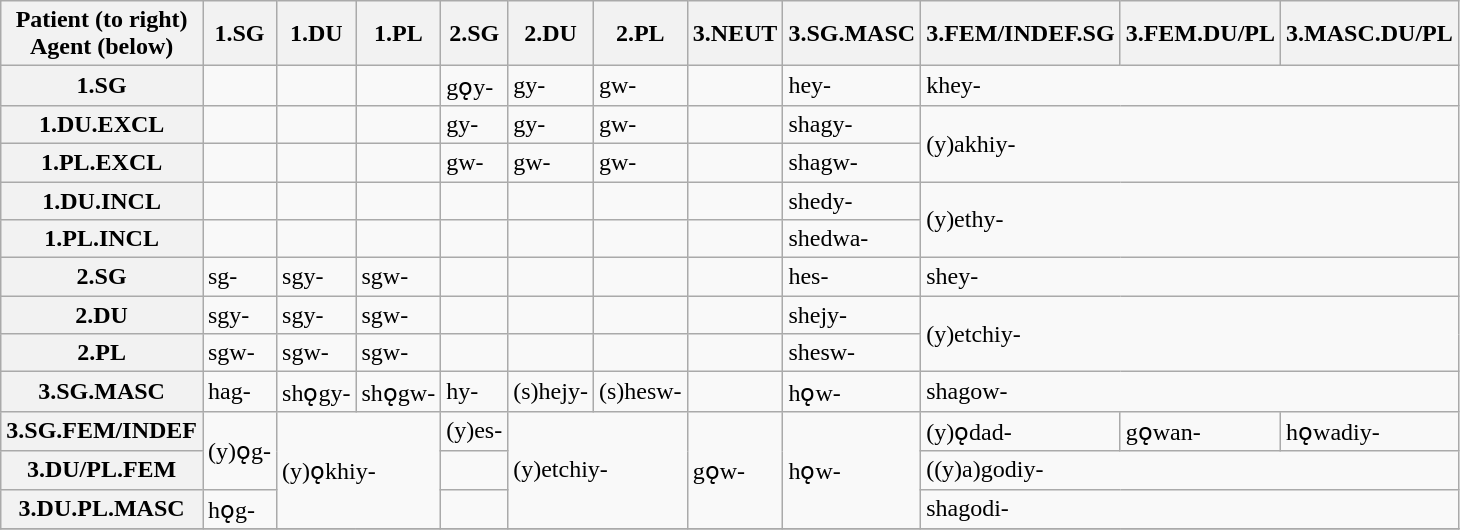<table class="wikitable">
<tr>
<th>Patient (to right)<br>Agent (below)</th>
<th>1.SG</th>
<th>1.DU</th>
<th>1.PL</th>
<th>2.SG</th>
<th>2.DU</th>
<th>2.PL</th>
<th>3.NEUT</th>
<th>3.SG.MASC</th>
<th>3.FEM/INDEF.SG</th>
<th>3.FEM.DU/PL</th>
<th>3.MASC.DU/PL</th>
</tr>
<tr>
<th>1.SG</th>
<td></td>
<td></td>
<td></td>
<td>gǫy-</td>
<td>gy-</td>
<td>gw-</td>
<td></td>
<td>hey-</td>
<td colspan="3">khey-</td>
</tr>
<tr>
<th>1.DU.EXCL</th>
<td></td>
<td></td>
<td></td>
<td>gy-</td>
<td>gy-</td>
<td>gw-</td>
<td></td>
<td>shagy-</td>
<td colspan="3" rowspan="2">(y)akhiy-</td>
</tr>
<tr>
<th>1.PL.EXCL</th>
<td></td>
<td></td>
<td></td>
<td>gw-</td>
<td>gw-</td>
<td>gw-</td>
<td></td>
<td>shagw-</td>
</tr>
<tr>
<th>1.DU.INCL</th>
<td></td>
<td></td>
<td></td>
<td></td>
<td></td>
<td></td>
<td></td>
<td>shedy-</td>
<td colspan="3" rowspan="2">(y)ethy-</td>
</tr>
<tr>
<th>1.PL.INCL</th>
<td></td>
<td></td>
<td></td>
<td></td>
<td></td>
<td></td>
<td></td>
<td>shedwa-</td>
</tr>
<tr>
<th>2.SG</th>
<td>sg-</td>
<td>sgy-</td>
<td>sgw-</td>
<td></td>
<td></td>
<td></td>
<td></td>
<td>hes-</td>
<td colspan="3">shey-</td>
</tr>
<tr>
<th>2.DU</th>
<td>sgy-</td>
<td>sgy-</td>
<td>sgw-</td>
<td></td>
<td></td>
<td></td>
<td></td>
<td>shejy-</td>
<td colspan="3" rowspan="2">(y)etchiy-</td>
</tr>
<tr>
<th>2.PL</th>
<td>sgw-</td>
<td>sgw-</td>
<td>sgw-</td>
<td></td>
<td></td>
<td></td>
<td></td>
<td>shesw-</td>
</tr>
<tr>
<th>3.SG.MASC</th>
<td>hag-</td>
<td>shǫgy-</td>
<td>shǫgw-</td>
<td>hy-</td>
<td>(s)hejy-</td>
<td>(s)hesw-</td>
<td></td>
<td>hǫw-</td>
<td colspan="3">shagow-</td>
</tr>
<tr>
<th>3.SG.FEM/INDEF</th>
<td rowspan="2">(y)ǫg-</td>
<td colspan="2" rowspan="3">(y)ǫkhiy-</td>
<td>(y)es-</td>
<td colspan="2" rowspan="3">(y)etchiy-</td>
<td rowspan="3">gǫw-</td>
<td rowspan="3">hǫw-</td>
<td>(y)ǫdad-</td>
<td>gǫwan-</td>
<td>hǫwadiy-</td>
</tr>
<tr>
<th>3.DU/PL.FEM</th>
<td></td>
<td colspan="3">((y)a)godiy-</td>
</tr>
<tr>
<th>3.DU.PL.MASC</th>
<td>hǫg-</td>
<td></td>
<td colspan="3">shagodi-</td>
</tr>
<tr>
</tr>
</table>
